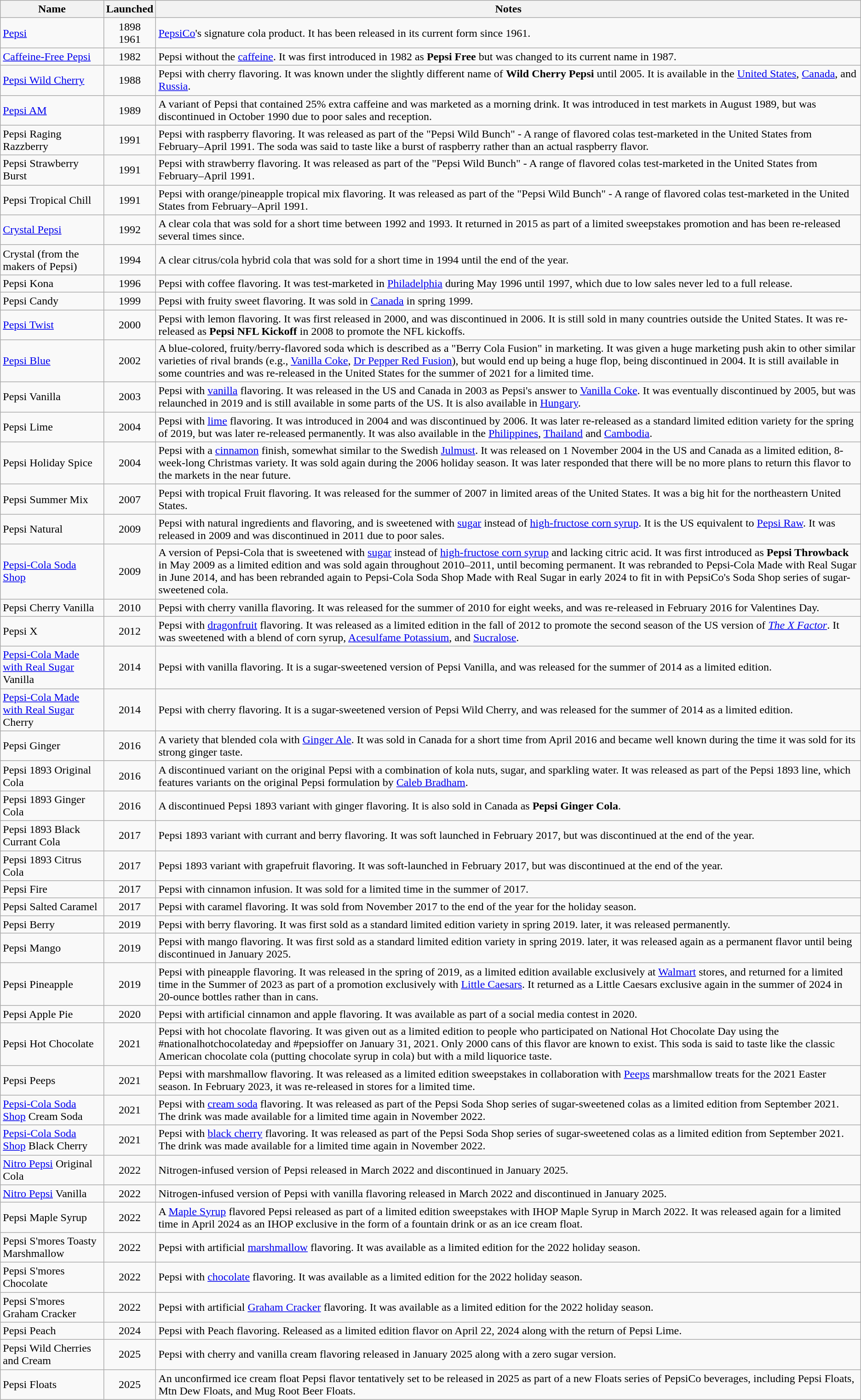<table class="wikitable">
<tr>
<th width=12%>Name</th>
<th>Launched</th>
<th>Notes</th>
</tr>
<tr>
<td><a href='#'>Pepsi</a></td>
<td style="text-align:center;">1898<br>1961</td>
<td><a href='#'>PepsiCo</a>'s signature cola product. It has been released in its current form since 1961.</td>
</tr>
<tr>
<td><a href='#'>Caffeine-Free Pepsi</a></td>
<td style="text-align:center;">1982</td>
<td>Pepsi without the <a href='#'>caffeine</a>. It was first introduced in 1982 as <strong>Pepsi Free</strong> but was changed to its current name in 1987.</td>
</tr>
<tr>
<td><a href='#'>Pepsi Wild Cherry</a></td>
<td style="text-align:center;">1988</td>
<td>Pepsi with cherry flavoring. It was known under the slightly different name of <strong>Wild Cherry Pepsi</strong> until 2005. It is available in the <a href='#'>United States</a>, <a href='#'>Canada</a>, and <a href='#'>Russia</a>.</td>
</tr>
<tr>
<td><a href='#'>Pepsi AM</a></td>
<td style="text-align:center;">1989</td>
<td>A variant of Pepsi that contained 25% extra caffeine and was marketed as a morning drink. It was introduced in test markets in August 1989, but was discontinued in October 1990 due to poor sales and reception.</td>
</tr>
<tr>
<td>Pepsi Raging Razzberry</td>
<td style="text-align:center;">1991</td>
<td>Pepsi with raspberry flavoring. It was released as part of the "Pepsi Wild Bunch" - A range of flavored colas test-marketed in the United States from February–April 1991. The soda was said to taste like a burst of raspberry rather than an actual raspberry flavor.</td>
</tr>
<tr>
<td>Pepsi Strawberry Burst</td>
<td style="text-align:center;">1991</td>
<td>Pepsi with strawberry flavoring. It was released as part of the "Pepsi Wild Bunch" - A range of flavored colas test-marketed in the United States from February–April 1991.</td>
</tr>
<tr>
<td>Pepsi Tropical Chill</td>
<td style="text-align:center;">1991</td>
<td>Pepsi with orange/pineapple tropical mix flavoring. It was released as part of the "Pepsi Wild Bunch" - A range of flavored colas test-marketed in the United States from February–April 1991.</td>
</tr>
<tr>
<td><a href='#'>Crystal Pepsi</a></td>
<td style="text-align:center;">1992</td>
<td>A clear cola that was sold for a short time between 1992 and 1993. It returned in 2015 as part of a limited sweepstakes promotion and has been re-released several times since.</td>
</tr>
<tr>
<td>Crystal (from the makers of Pepsi)</td>
<td style="text-align:center;">1994</td>
<td>A clear citrus/cola hybrid cola that was sold for a short time in 1994 until the end of the year.</td>
</tr>
<tr>
<td>Pepsi Kona</td>
<td style="text-align:center;">1996</td>
<td>Pepsi with coffee flavoring. It was test-marketed in <a href='#'>Philadelphia</a> during May 1996 until 1997, which due to low sales  never led to a full release.</td>
</tr>
<tr>
<td>Pepsi Candy</td>
<td style="text-align:center;">1999</td>
<td>Pepsi with fruity sweet flavoring. It was sold in <a href='#'>Canada</a> in spring 1999.</td>
</tr>
<tr>
<td><a href='#'>Pepsi Twist</a></td>
<td style="text-align:center;">2000</td>
<td>Pepsi with lemon flavoring. It was first released in 2000, and was discontinued in 2006. It is still sold in many countries outside the United States. It was re-released as <strong>Pepsi NFL Kickoff</strong> in 2008 to promote the NFL kickoffs.</td>
</tr>
<tr>
<td><a href='#'>Pepsi Blue</a></td>
<td style="text-align:center;">2002</td>
<td>A blue-colored, fruity/berry-flavored soda which is described as a "Berry Cola Fusion" in marketing. It was given a huge marketing push akin to other similar varieties of rival brands (e.g., <a href='#'>Vanilla Coke</a>, <a href='#'>Dr Pepper Red Fusion</a>), but would end up being a huge flop, being discontinued in 2004. It is still available in some countries and was re-released in the United States for the summer of 2021 for a limited time.</td>
</tr>
<tr>
<td>Pepsi Vanilla</td>
<td style="text-align:center;">2003</td>
<td>Pepsi with <a href='#'>vanilla</a> flavoring. It was released in the US and Canada in 2003 as Pepsi's answer to <a href='#'>Vanilla Coke</a>. It was eventually discontinued by 2005, but was relaunched in 2019 and is still available in some parts of the US. It is also available in <a href='#'>Hungary</a>.</td>
</tr>
<tr>
<td>Pepsi Lime</td>
<td style="text-align:center;">2004</td>
<td>Pepsi with <a href='#'>lime</a> flavoring. It was introduced in 2004 and was discontinued by 2006. It was later re-released as a standard limited edition variety for the spring of 2019, but was later re-released permanently. It was also available in the <a href='#'>Philippines</a>, <a href='#'>Thailand</a> and <a href='#'>Cambodia</a>.</td>
</tr>
<tr>
<td>Pepsi Holiday Spice</td>
<td style="text-align:center;">2004</td>
<td>Pepsi with a <a href='#'>cinnamon</a> finish, somewhat similar to the Swedish <a href='#'>Julmust</a>. It was released on 1 November 2004 in the US and Canada as a limited edition, 8-week-long Christmas variety. It was sold again during the 2006 holiday season. It was later responded that there will be no more plans to return this flavor to the markets in the near future.</td>
</tr>
<tr>
<td>Pepsi Summer Mix</td>
<td style="text-align:center;">2007</td>
<td>Pepsi with tropical Fruit flavoring. It was released for the summer of 2007 in limited areas of the United States. It was a big hit for the northeastern United States.</td>
</tr>
<tr>
<td>Pepsi Natural</td>
<td style="text-align:center;">2009</td>
<td>Pepsi with natural ingredients and flavoring, and is sweetened with <a href='#'>sugar</a> instead of <a href='#'>high-fructose corn syrup</a>. It is the US equivalent to <a href='#'>Pepsi Raw</a>. It was released in 2009 and was discontinued in 2011 due to poor sales.</td>
</tr>
<tr>
<td><a href='#'>Pepsi-Cola Soda Shop</a></td>
<td style="text-align:center;">2009</td>
<td>A version of Pepsi-Cola that is sweetened with <a href='#'>sugar</a> instead of <a href='#'>high-fructose corn syrup</a> and lacking citric acid. It was first introduced as <strong>Pepsi Throwback</strong> in May 2009 as a limited edition and was sold again throughout 2010–2011, until becoming permanent. It was rebranded to Pepsi-Cola Made with Real Sugar in June 2014, and has been rebranded again to Pepsi-Cola Soda Shop Made with Real Sugar in early 2024 to fit in with PepsiCo's Soda Shop series of sugar-sweetened cola.</td>
</tr>
<tr>
<td>Pepsi Cherry Vanilla</td>
<td style="text-align:center;">2010</td>
<td>Pepsi with cherry vanilla flavoring. It was released for the summer of 2010 for eight weeks, and was re-released in February 2016 for Valentines Day.</td>
</tr>
<tr>
<td>Pepsi X</td>
<td style="text-align:center;">2012</td>
<td>Pepsi with <a href='#'>dragonfruit</a> flavoring. It was released as a limited edition in the fall of 2012 to promote the second season of the US version of <em><a href='#'>The X Factor</a></em>. It was sweetened with a blend of corn syrup, <a href='#'>Acesulfame Potassium</a>, and <a href='#'>Sucralose</a>.</td>
</tr>
<tr>
<td><a href='#'>Pepsi-Cola Made with Real Sugar</a> Vanilla</td>
<td style="text-align:center;">2014</td>
<td>Pepsi with vanilla flavoring. It is a sugar-sweetened version of Pepsi Vanilla, and was released for the summer of 2014 as a limited edition.</td>
</tr>
<tr>
<td><a href='#'>Pepsi-Cola Made with Real Sugar</a> Cherry</td>
<td style="text-align:center;">2014</td>
<td>Pepsi with cherry flavoring. It is a sugar-sweetened version of Pepsi Wild Cherry, and was released for the summer of 2014 as a limited edition.</td>
</tr>
<tr>
<td>Pepsi Ginger</td>
<td style="text-align:center;">2016</td>
<td>A variety that blended cola with <a href='#'>Ginger Ale</a>. It was sold in Canada for a short time from April 2016 and became well known during the time it was sold for its strong ginger taste.</td>
</tr>
<tr>
<td>Pepsi 1893 Original Cola</td>
<td style="text-align:center;">2016</td>
<td>A discontinued variant on the original Pepsi with a combination of kola nuts, sugar, and sparkling water. It was released as part of the Pepsi 1893 line, which features variants on the original Pepsi formulation by <a href='#'>Caleb Bradham</a>.</td>
</tr>
<tr>
<td>Pepsi 1893 Ginger Cola</td>
<td style="text-align:center;">2016</td>
<td>A discontinued Pepsi 1893 variant with ginger flavoring. It is also sold in Canada as <strong>Pepsi Ginger Cola</strong>.</td>
</tr>
<tr>
<td>Pepsi 1893 Black Currant  Cola</td>
<td style="text-align:center;">2017</td>
<td>Pepsi 1893 variant with currant and berry flavoring. It was soft launched in February 2017, but was discontinued at the end of the year.</td>
</tr>
<tr>
<td>Pepsi 1893 Citrus Cola</td>
<td style="text-align:center;">2017</td>
<td>Pepsi 1893 variant with grapefruit flavoring. It was soft-launched in February 2017, but was discontinued at the end of the year.</td>
</tr>
<tr>
<td>Pepsi Fire</td>
<td style="text-align:center;">2017</td>
<td>Pepsi with cinnamon infusion. It was sold for a limited time in the summer of 2017.</td>
</tr>
<tr>
<td>Pepsi Salted Caramel</td>
<td style="text-align:center;">2017</td>
<td>Pepsi with caramel flavoring. It was sold from November 2017 to the end of the year for the holiday season.</td>
</tr>
<tr>
<td>Pepsi Berry</td>
<td style="text-align:center;">2019</td>
<td>Pepsi with berry flavoring. It was first sold as a standard limited edition variety in spring 2019. later, it was released permanently.</td>
</tr>
<tr>
<td>Pepsi Mango</td>
<td style="text-align:center;">2019</td>
<td>Pepsi with mango flavoring. It was first sold as a standard limited edition variety in spring 2019. later, it was released again as a permanent flavor until being discontinued in January 2025.</td>
</tr>
<tr>
<td>Pepsi Pineapple</td>
<td style="text-align:center;">2019</td>
<td>Pepsi with pineapple flavoring. It was released in the spring of 2019, as a limited edition available exclusively at <a href='#'>Walmart</a> stores, and returned for a limited time in the Summer of 2023 as part of a promotion exclusively with <a href='#'>Little Caesars</a>. It returned as a Little Caesars exclusive again in the summer of 2024 in 20-ounce bottles rather than in cans.</td>
</tr>
<tr>
<td>Pepsi Apple Pie</td>
<td style="text-align:center;">2020</td>
<td>Pepsi with artificial cinnamon and apple flavoring. It was available as part of a social media contest in 2020.</td>
</tr>
<tr>
<td>Pepsi Hot Chocolate</td>
<td style="text-align:center;">2021</td>
<td>Pepsi with hot chocolate  flavoring. It was given out as a limited edition to people who participated on National Hot Chocolate Day using the #nationalhotchocolateday and #pepsioffer on January 31, 2021. Only 2000 cans of this flavor are known to exist. This soda is said to taste like the classic American chocolate cola (putting chocolate syrup in cola) but with a mild liquorice taste.</td>
</tr>
<tr>
<td>Pepsi Peeps</td>
<td style="text-align:center;">2021</td>
<td>Pepsi with marshmallow flavoring. It was released as a limited edition sweepstakes in collaboration with <a href='#'>Peeps</a> marshmallow treats for the 2021 Easter season. In February 2023, it was re-released in stores for a limited time.</td>
</tr>
<tr>
<td><a href='#'>Pepsi-Cola Soda Shop</a> Cream Soda</td>
<td style="text-align:center;">2021</td>
<td>Pepsi with <a href='#'>cream soda</a> flavoring. It was released as part of the Pepsi Soda Shop series of sugar-sweetened colas as a limited edition from September 2021. The drink was made available for a limited time again in November 2022.</td>
</tr>
<tr>
<td><a href='#'>Pepsi-Cola Soda Shop</a> Black Cherry</td>
<td style="text-align:center;">2021</td>
<td>Pepsi with <a href='#'>black cherry</a> flavoring. It was released as part of the Pepsi Soda Shop series of sugar-sweetened colas as a limited edition from September 2021. The drink was made available for a limited time again in November 2022.</td>
</tr>
<tr>
<td><a href='#'>Nitro Pepsi</a> Original Cola</td>
<td style="text-align:center;">2022</td>
<td>Nitrogen-infused version of Pepsi released in March 2022 and discontinued in January 2025.</td>
</tr>
<tr>
<td><a href='#'>Nitro Pepsi</a> Vanilla</td>
<td style="text-align:center;">2022</td>
<td>Nitrogen-infused version of Pepsi with vanilla flavoring released in March 2022 and discontinued in January 2025.</td>
</tr>
<tr>
<td>Pepsi Maple Syrup</td>
<td style="text-align:center;">2022</td>
<td>A <a href='#'>Maple Syrup</a> flavored Pepsi released as part of a limited edition sweepstakes with IHOP Maple Syrup in March 2022. It was released again for a limited time in April 2024 as an IHOP exclusive in the form of a fountain drink or as an ice cream float.</td>
</tr>
<tr>
<td>Pepsi S'mores Toasty Marshmallow</td>
<td style="text-align:center;">2022</td>
<td>Pepsi with artificial <a href='#'>marshmallow</a> flavoring. It was available as a limited edition for the 2022 holiday season.</td>
</tr>
<tr>
<td>Pepsi S'mores Chocolate</td>
<td style="text-align:center;">2022</td>
<td>Pepsi with <a href='#'>chocolate</a> flavoring. It was available as a limited edition for the 2022 holiday season.</td>
</tr>
<tr>
<td>Pepsi S'mores Graham Cracker</td>
<td style="text-align:center;">2022</td>
<td>Pepsi with artificial <a href='#'>Graham Cracker</a> flavoring. It was available as a limited edition for the 2022 holiday season.</td>
</tr>
<tr>
<td>Pepsi Peach</td>
<td style="text-align:center;">2024</td>
<td>Pepsi with Peach flavoring. Released as a limited edition flavor on April 22, 2024 along with the return of Pepsi Lime.</td>
</tr>
<tr>
<td>Pepsi Wild Cherries and Cream</td>
<td style="text-align:center;">2025</td>
<td>Pepsi with cherry and vanilla cream flavoring released in January 2025 along with a zero sugar version.</td>
</tr>
<tr>
<td>Pepsi Floats</td>
<td style="text-align:center;">2025</td>
<td>An unconfirmed ice cream float Pepsi flavor tentatively set to be released in 2025 as part of a new Floats series of PepsiCo beverages, including Pepsi Floats, Mtn Dew Floats, and Mug Root Beer Floats.</td>
</tr>
</table>
